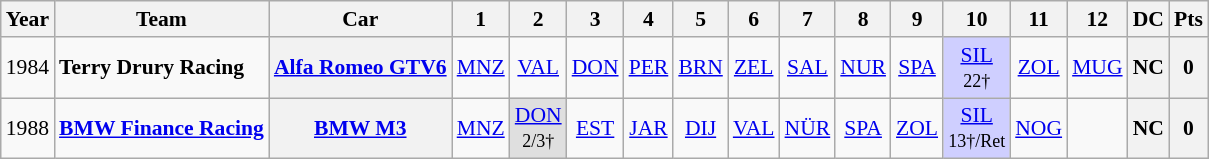<table class="wikitable" style="text-align:center; font-size:90%">
<tr>
<th>Year</th>
<th>Team</th>
<th>Car</th>
<th>1</th>
<th>2</th>
<th>3</th>
<th>4</th>
<th>5</th>
<th>6</th>
<th>7</th>
<th>8</th>
<th>9</th>
<th>10</th>
<th>11</th>
<th>12</th>
<th>DC</th>
<th>Pts</th>
</tr>
<tr>
<td>1984</td>
<td align="left"> <strong>Terry Drury Racing</strong></td>
<th><a href='#'>Alfa Romeo GTV6</a></th>
<td><a href='#'>MNZ</a></td>
<td><a href='#'>VAL</a></td>
<td><a href='#'>DON</a></td>
<td><a href='#'>PER</a></td>
<td><a href='#'>BRN</a></td>
<td><a href='#'>ZEL</a></td>
<td><a href='#'>SAL</a></td>
<td><a href='#'>NUR</a></td>
<td><a href='#'>SPA</a></td>
<td style="background:#CFCFFF;"><a href='#'>SIL</a><br><small>22†</small></td>
<td><a href='#'>ZOL</a></td>
<td><a href='#'>MUG</a></td>
<th>NC</th>
<th>0</th>
</tr>
<tr>
<td>1988</td>
<td align="left"> <a href='#'><strong>BMW Finance Racing</strong></a></td>
<th><a href='#'>BMW M3</a></th>
<td><a href='#'>MNZ</a></td>
<td style="background:#DFDFDF;"><a href='#'>DON</a><br><small>2/3†</small></td>
<td><a href='#'>EST</a></td>
<td><a href='#'>JAR</a></td>
<td><a href='#'>DIJ</a></td>
<td><a href='#'>VAL</a></td>
<td><a href='#'>NÜR</a></td>
<td><a href='#'>SPA</a></td>
<td><a href='#'>ZOL</a></td>
<td style="background:#CFCFFF;"><a href='#'>SIL</a><br><small>13†/Ret</small></td>
<td><a href='#'>NOG</a></td>
<td></td>
<th>NC</th>
<th>0</th>
</tr>
</table>
